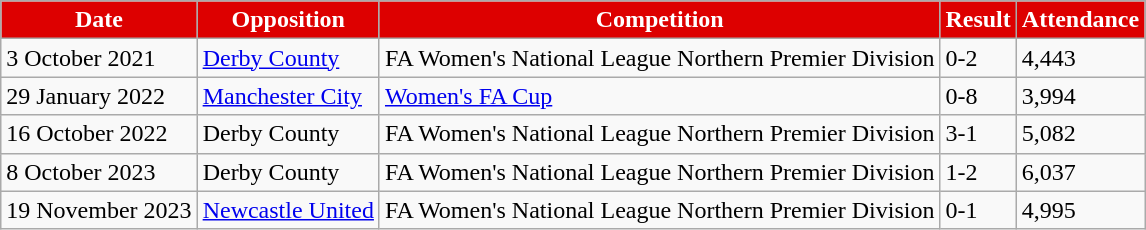<table class="wikitable" summary="List of Nottingham Forest Women's Matches at the City Ground" colwidth=200px>
<tr>
<th style="background:#d00; color:#fff;" hscope="col">Date</th>
<th style="background:#d00; color:#fff;" scope="col">Opposition</th>
<th style="background:#d00; color:#fff;" scope="col">Competition</th>
<th style="background:#d00; color:#fff;" scope="col">Result</th>
<th style="background:#d00; color:#fff;" scope="col">Attendance</th>
</tr>
<tr>
<td>3 October 2021</td>
<td><a href='#'>Derby County</a></td>
<td>FA Women's National League Northern Premier Division</td>
<td>0-2</td>
<td>4,443</td>
</tr>
<tr>
<td>29 January 2022</td>
<td><a href='#'>Manchester City</a></td>
<td><a href='#'>Women's FA Cup</a></td>
<td>0-8</td>
<td>3,994</td>
</tr>
<tr>
<td>16 October 2022</td>
<td>Derby County</td>
<td>FA Women's National League Northern Premier Division</td>
<td>3-1</td>
<td>5,082</td>
</tr>
<tr>
<td>8 October 2023</td>
<td>Derby County</td>
<td>FA Women's National League Northern Premier Division</td>
<td>1-2</td>
<td>6,037</td>
</tr>
<tr>
<td>19 November 2023</td>
<td><a href='#'>Newcastle United</a></td>
<td>FA Women's National League Northern Premier Division</td>
<td>0-1</td>
<td>4,995</td>
</tr>
</table>
